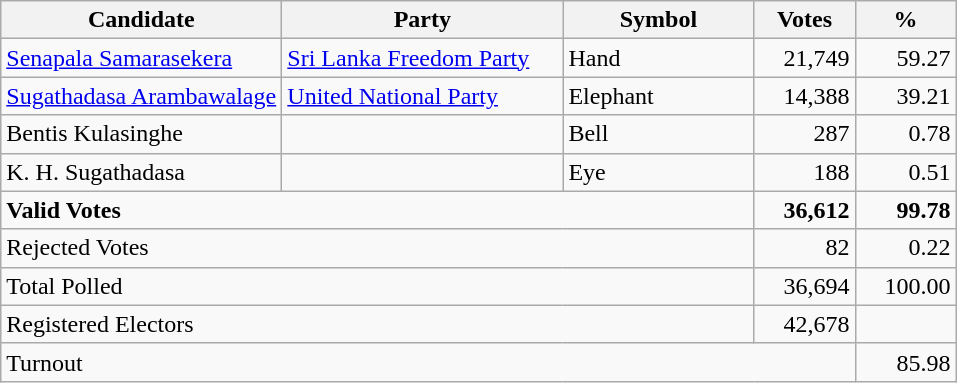<table class="wikitable" border="1" style="text-align:right;">
<tr>
<th align=left width="180">Candidate</th>
<th align=left width="180">Party</th>
<th align=left width="120">Symbol</th>
<th align=left width="60">Votes</th>
<th align=left width="60">%</th>
</tr>
<tr>
<td align=left><a href='#'>Senapala Samarasekera</a></td>
<td align=left><a href='#'>Sri Lanka Freedom Party</a></td>
<td align=left>Hand</td>
<td align=right>21,749</td>
<td align=right>59.27</td>
</tr>
<tr>
<td align=left><a href='#'>Sugathadasa Arambawalage</a></td>
<td align=left><a href='#'>United National Party</a></td>
<td align=left>Elephant</td>
<td align=right>14,388</td>
<td align=right>39.21</td>
</tr>
<tr>
<td align=left>Bentis Kulasinghe</td>
<td></td>
<td align=left>Bell</td>
<td align=right>287</td>
<td align=right>0.78</td>
</tr>
<tr>
<td align=left>K. H. Sugathadasa</td>
<td></td>
<td align=left>Eye</td>
<td align=right>188</td>
<td align=right>0.51</td>
</tr>
<tr>
<td align=left colspan=3><strong>Valid Votes</strong></td>
<td align=right><strong>36,612</strong></td>
<td align=right><strong>99.78</strong></td>
</tr>
<tr>
<td align=left colspan=3>Rejected Votes</td>
<td align=right>82</td>
<td align=right>0.22</td>
</tr>
<tr>
<td align=left colspan=3>Total Polled</td>
<td align=right>36,694</td>
<td align=right>100.00</td>
</tr>
<tr>
<td align=left colspan=3>Registered Electors</td>
<td align=right>42,678</td>
<td></td>
</tr>
<tr>
<td align=left colspan=4>Turnout</td>
<td align=right>85.98</td>
</tr>
</table>
